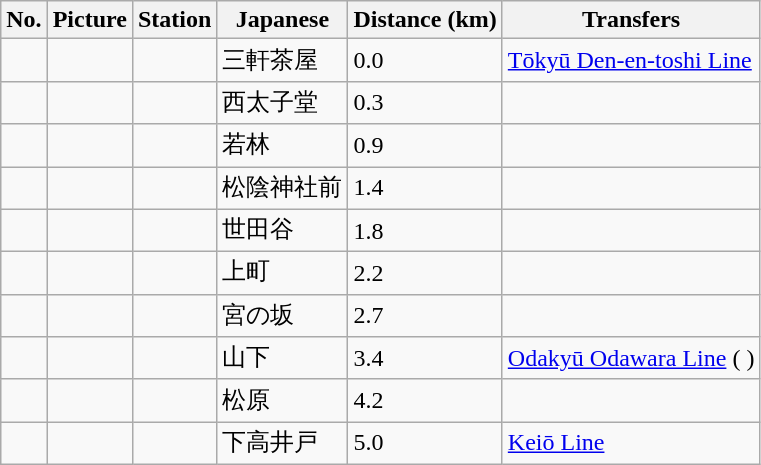<table class=wikitable>
<tr>
<th>No.</th>
<th>Picture</th>
<th>Station</th>
<th>Japanese</th>
<th>Distance (km)</th>
<th>Transfers</th>
</tr>
<tr>
<td></td>
<td></td>
<td></td>
<td>三軒茶屋</td>
<td>0.0</td>
<td> <a href='#'>Tōkyū Den-en-toshi Line</a></td>
</tr>
<tr>
<td></td>
<td></td>
<td></td>
<td>西太子堂</td>
<td>0.3</td>
<td></td>
</tr>
<tr>
<td></td>
<td></td>
<td></td>
<td>若林</td>
<td>0.9</td>
<td></td>
</tr>
<tr>
<td></td>
<td></td>
<td></td>
<td>松陰神社前</td>
<td>1.4</td>
<td></td>
</tr>
<tr>
<td></td>
<td></td>
<td></td>
<td>世田谷</td>
<td>1.8</td>
<td></td>
</tr>
<tr>
<td></td>
<td></td>
<td></td>
<td>上町</td>
<td>2.2</td>
<td></td>
</tr>
<tr>
<td></td>
<td></td>
<td></td>
<td>宮の坂</td>
<td>2.7</td>
<td></td>
</tr>
<tr>
<td></td>
<td></td>
<td></td>
<td>山下</td>
<td>3.4</td>
<td><a href='#'>Odakyū Odawara Line</a> ( )</td>
</tr>
<tr>
<td></td>
<td></td>
<td></td>
<td>松原</td>
<td>4.2</td>
<td></td>
</tr>
<tr>
<td></td>
<td></td>
<td></td>
<td>下高井戸</td>
<td>5.0</td>
<td> <a href='#'>Keiō Line</a></td>
</tr>
</table>
